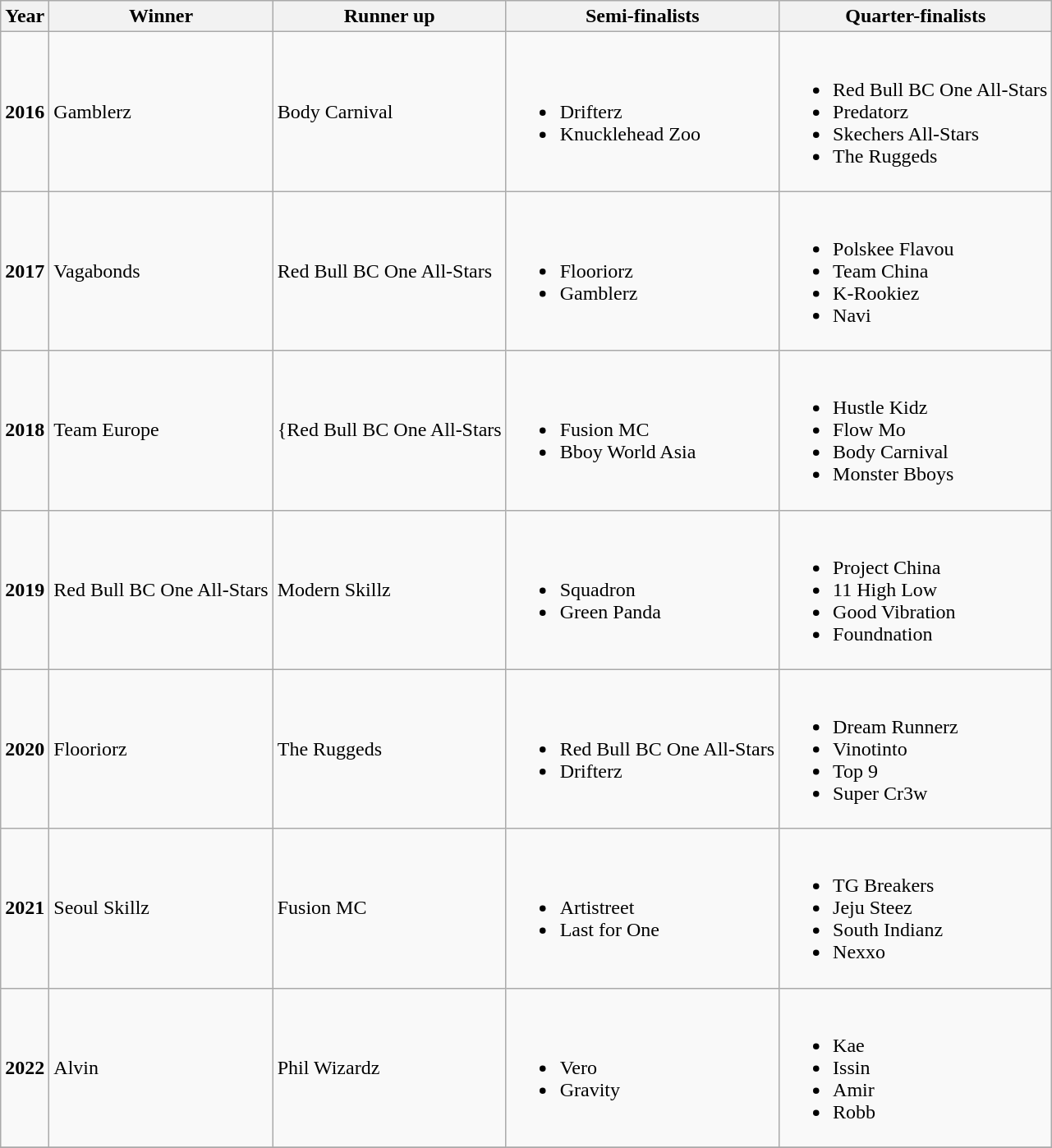<table class="wikitable">
<tr>
<th>Year</th>
<th>Winner</th>
<th>Runner up</th>
<th>Semi-finalists</th>
<th>Quarter-finalists</th>
</tr>
<tr>
<td><strong>2016</strong></td>
<td>Gamblerz</td>
<td>Body Carnival</td>
<td><br><ul><li>Drifterz</li><li>Knucklehead Zoo</li></ul></td>
<td><br><ul><li>Red Bull BC One All-Stars</li><li>Predatorz</li><li>Skechers All-Stars</li><li>The Ruggeds</li></ul></td>
</tr>
<tr>
<td><strong>2017</strong></td>
<td>Vagabonds</td>
<td>Red Bull BC One All-Stars</td>
<td><br><ul><li>Flooriorz</li><li>Gamblerz</li></ul></td>
<td><br><ul><li>Polskee Flavou</li><li>Team China</li><li>K-Rookiez</li><li>Navi</li></ul></td>
</tr>
<tr>
<td><strong>2018</strong></td>
<td>Team Europe</td>
<td>{Red Bull BC One All-Stars</td>
<td><br><ul><li>Fusion MC</li><li>Bboy World Asia</li></ul></td>
<td><br><ul><li>Hustle Kidz</li><li>Flow Mo</li><li>Body Carnival</li><li>Monster Bboys</li></ul></td>
</tr>
<tr>
<td><strong>2019</strong></td>
<td>Red Bull BC One All-Stars</td>
<td>Modern Skillz</td>
<td><br><ul><li>Squadron</li><li>Green Panda</li></ul></td>
<td><br><ul><li>Project China</li><li>11 High Low</li><li>Good Vibration</li><li>Foundnation</li></ul></td>
</tr>
<tr>
<td><strong>2020</strong></td>
<td>Flooriorz</td>
<td>The Ruggeds</td>
<td><br><ul><li>Red Bull BC One All-Stars</li><li>Drifterz</li></ul></td>
<td><br><ul><li>Dream Runnerz</li><li>Vinotinto</li><li>Top 9</li><li>Super Cr3w</li></ul></td>
</tr>
<tr>
<td><strong>2021</strong></td>
<td>Seoul Skillz</td>
<td>Fusion MC</td>
<td><br><ul><li>Artistreet</li><li>Last for One</li></ul></td>
<td><br><ul><li>TG Breakers</li><li>Jeju Steez</li><li>South Indianz</li><li>Nexxo</li></ul></td>
</tr>
<tr>
<td><strong>2022</strong></td>
<td>Alvin</td>
<td>Phil Wizardz</td>
<td><br><ul><li>Vero</li><li>Gravity</li></ul></td>
<td><br><ul><li>Kae</li><li>Issin</li><li>Amir</li><li>Robb</li></ul></td>
</tr>
<tr>
</tr>
</table>
